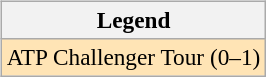<table>
<tr valign=top>
<td><br><table class="wikitable" style="font-size:97%;">
<tr>
<th>Legend</th>
</tr>
<tr bgcolor=moccasin>
<td>ATP Challenger Tour (0–1)</td>
</tr>
</table>
</td>
<td></td>
</tr>
</table>
